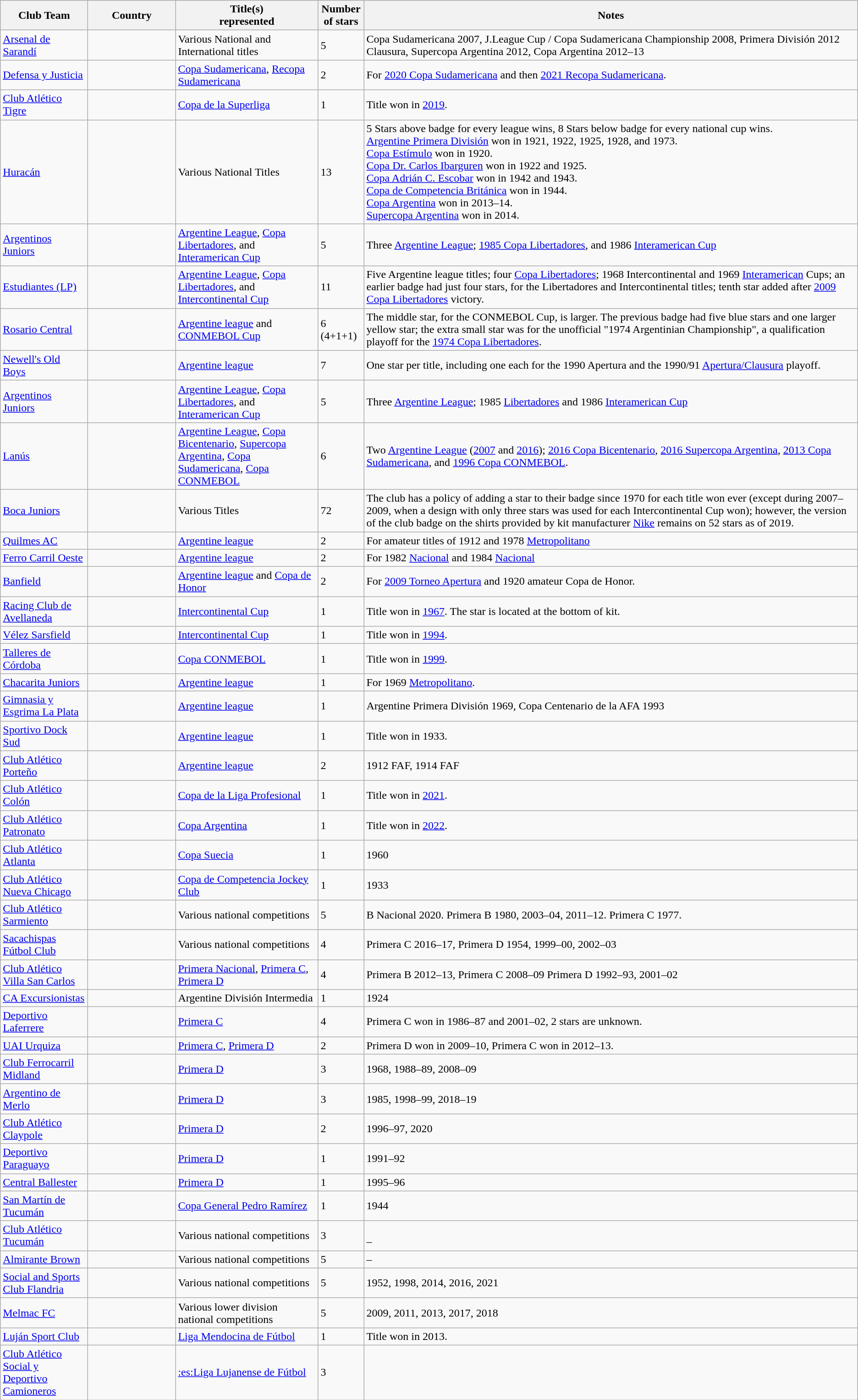<table class="wikitable sortable">
<tr>
<th width=120>Club Team</th>
<th width=120>Country</th>
<th width=200>Title(s)<br>represented</th>
<th>Number<br>of stars</th>
<th class="unsortable">Notes</th>
</tr>
<tr>
<td><a href='#'>Arsenal de Sarandí</a></td>
<td></td>
<td>Various National and International titles</td>
<td>5</td>
<td>Copa Sudamericana 2007, J.League Cup / Copa Sudamericana Championship 2008, Primera División 2012 Clausura, Supercopa Argentina 2012, Copa Argentina 2012–13</td>
</tr>
<tr>
<td><a href='#'>Defensa y Justicia</a></td>
<td></td>
<td><a href='#'>Copa Sudamericana</a>, <a href='#'>Recopa Sudamericana</a></td>
<td>2</td>
<td>For <a href='#'>2020 Copa Sudamericana</a> and then <a href='#'>2021 Recopa Sudamericana</a>.</td>
</tr>
<tr>
<td><a href='#'>Club Atlético Tigre</a></td>
<td></td>
<td><a href='#'>Copa de la Superliga</a></td>
<td>1</td>
<td>Title won in <a href='#'>2019</a>.</td>
</tr>
<tr>
<td><a href='#'>Huracán</a></td>
<td></td>
<td>Various National Titles</td>
<td>13</td>
<td>5 Stars above badge for every league wins, 8 Stars below badge for every national cup wins.<br><a href='#'>Argentine Primera División</a> won in 1921, 1922, 1925, 1928, and 1973.<br><a href='#'>Copa Estímulo</a> won in 1920.<br><a href='#'>Copa Dr. Carlos Ibarguren</a> won in 1922 and 1925.<br><a href='#'>Copa Adrián C. Escobar</a> won in 1942 and 1943.<br><a href='#'>Copa de Competencia Británica</a> won in 1944.<br><a href='#'>Copa Argentina</a> won in 2013–14.<br><a href='#'>Supercopa Argentina</a> won in 2014.</td>
</tr>
<tr>
<td><a href='#'>Argentinos Juniors</a></td>
<td></td>
<td><a href='#'>Argentine League</a>, <a href='#'>Copa Libertadores</a>, and <a href='#'>Interamerican Cup</a></td>
<td>5</td>
<td>Three <a href='#'>Argentine League</a>; <a href='#'>1985 Copa Libertadores</a>, and 1986 <a href='#'>Interamerican Cup</a></td>
</tr>
<tr>
<td><a href='#'>Estudiantes (LP)</a></td>
<td></td>
<td><a href='#'>Argentine League</a>, <a href='#'>Copa Libertadores</a>, and <a href='#'>Intercontinental Cup</a></td>
<td>11</td>
<td>Five Argentine league titles; four <a href='#'>Copa Libertadores</a>; 1968 Intercontinental and 1969 <a href='#'>Interamerican</a> Cups; an earlier badge had just four stars, for the Libertadores and Intercontinental titles; tenth star added after <a href='#'>2009 Copa Libertadores</a> victory.</td>
</tr>
<tr>
<td><a href='#'>Rosario Central</a></td>
<td></td>
<td><a href='#'>Argentine league</a> and <a href='#'>CONMEBOL Cup</a></td>
<td>6 (4+1+1)</td>
<td>The middle star, for the CONMEBOL Cup, is larger. The previous badge had five blue stars and one larger yellow star; the extra small star was for the unofficial "1974 Argentinian Championship", a qualification playoff for the <a href='#'>1974 Copa Libertadores</a>.</td>
</tr>
<tr>
<td><a href='#'>Newell's Old Boys</a></td>
<td></td>
<td><a href='#'>Argentine league</a></td>
<td>7</td>
<td>One star per title, including one each for the 1990 Apertura and the 1990/91 <a href='#'>Apertura/Clausura</a> playoff.</td>
</tr>
<tr>
<td><a href='#'>Argentinos Juniors</a></td>
<td></td>
<td><a href='#'>Argentine League</a>, <a href='#'>Copa Libertadores</a>, and <a href='#'>Interamerican Cup</a></td>
<td>5</td>
<td>Three <a href='#'>Argentine League</a>; 1985 <a href='#'>Libertadores</a> and 1986 <a href='#'>Interamerican Cup</a></td>
</tr>
<tr>
<td><a href='#'>Lanús</a></td>
<td></td>
<td><a href='#'>Argentine League</a>, <a href='#'>Copa Bicentenario</a>, <a href='#'>Supercopa Argentina</a>, <a href='#'>Copa Sudamericana</a>, <a href='#'>Copa CONMEBOL</a></td>
<td>6</td>
<td>Two <a href='#'>Argentine League</a> (<a href='#'>2007</a> and <a href='#'>2016</a>); <a href='#'>2016 Copa Bicentenario</a>, <a href='#'>2016 Supercopa Argentina</a>, <a href='#'>2013 Copa Sudamericana</a>, and <a href='#'>1996 Copa CONMEBOL</a>.</td>
</tr>
<tr>
<td><a href='#'>Boca Juniors</a></td>
<td></td>
<td>Various Titles</td>
<td>72</td>
<td>The club has a policy of adding a star to their badge since 1970 for each title won ever (except during 2007–2009, when a design with only three stars was used for each Intercontinental Cup won); however, the version of the club badge on the shirts provided by kit manufacturer <a href='#'>Nike</a> remains on 52 stars as of 2019.</td>
</tr>
<tr>
<td><a href='#'>Quilmes AC</a></td>
<td></td>
<td><a href='#'>Argentine league</a></td>
<td>2</td>
<td>For amateur titles of 1912 and 1978 <a href='#'>Metropolitano</a></td>
</tr>
<tr>
<td><a href='#'>Ferro Carril Oeste</a></td>
<td></td>
<td><a href='#'>Argentine league</a></td>
<td>2</td>
<td>For 1982 <a href='#'>Nacional</a> and 1984 <a href='#'>Nacional</a></td>
</tr>
<tr>
<td><a href='#'>Banfield</a></td>
<td></td>
<td><a href='#'>Argentine league</a> and <a href='#'>Copa de Honor</a></td>
<td>2</td>
<td>For <a href='#'>2009 Torneo Apertura</a> and 1920 amateur Copa de Honor.</td>
</tr>
<tr>
<td><a href='#'>Racing Club de Avellaneda</a></td>
<td></td>
<td><a href='#'>Intercontinental Cup</a></td>
<td>1</td>
<td>Title won in <a href='#'>1967</a>. The star is located at the bottom of kit.</td>
</tr>
<tr>
<td><a href='#'>Vélez Sarsfield</a></td>
<td></td>
<td><a href='#'>Intercontinental Cup</a></td>
<td>1</td>
<td>Title won in <a href='#'>1994</a>.</td>
</tr>
<tr>
<td><a href='#'>Talleres de Córdoba</a></td>
<td></td>
<td><a href='#'>Copa CONMEBOL</a></td>
<td>1</td>
<td>Title won in <a href='#'>1999</a>.</td>
</tr>
<tr>
<td><a href='#'>Chacarita Juniors</a></td>
<td></td>
<td><a href='#'>Argentine league</a></td>
<td>1</td>
<td>For 1969 <a href='#'>Metropolitano</a>.</td>
</tr>
<tr>
<td><a href='#'>Gimnasia y Esgrima La Plata</a></td>
<td></td>
<td><a href='#'>Argentine league</a></td>
<td>1</td>
<td>Argentine Primera División 1969, Copa Centenario de la AFA 1993</td>
</tr>
<tr>
<td><a href='#'>Sportivo Dock Sud</a></td>
<td></td>
<td><a href='#'>Argentine league</a></td>
<td>1</td>
<td>Title won in 1933.</td>
</tr>
<tr>
<td><a href='#'>Club Atlético Porteño</a></td>
<td></td>
<td><a href='#'>Argentine league</a></td>
<td>2</td>
<td>1912 FAF, 1914 FAF</td>
</tr>
<tr>
<td><a href='#'>Club Atlético Colón</a></td>
<td></td>
<td><a href='#'>Copa de la Liga Profesional</a></td>
<td>1</td>
<td>Title won in <a href='#'>2021</a>.</td>
</tr>
<tr>
<td><a href='#'>Club Atlético Patronato</a></td>
<td></td>
<td><a href='#'>Copa Argentina</a></td>
<td>1</td>
<td>Title won in <a href='#'>2022</a>.</td>
</tr>
<tr>
<td><a href='#'>Club Atlético Atlanta</a></td>
<td></td>
<td><a href='#'>Copa Suecia</a></td>
<td>1</td>
<td>1960</td>
</tr>
<tr>
<td><a href='#'>Club Atlético Nueva Chicago</a></td>
<td></td>
<td><a href='#'>Copa de Competencia Jockey Club</a></td>
<td>1</td>
<td>1933</td>
</tr>
<tr>
<td><a href='#'>Club Atlético Sarmiento</a></td>
<td></td>
<td>Various national competitions</td>
<td>5</td>
<td>B Nacional 2020. Primera B 1980, 2003–04, 2011–12. Primera C 1977.</td>
</tr>
<tr>
<td><a href='#'>Sacachispas Fútbol Club</a></td>
<td></td>
<td>Various national competitions</td>
<td>4</td>
<td>Primera C 2016–17, Primera D 1954, 1999–00, 2002–03</td>
</tr>
<tr>
<td><a href='#'>Club Atlético Villa San Carlos</a></td>
<td></td>
<td><a href='#'>Primera Nacional</a>, <a href='#'>Primera C</a>, <a href='#'>Primera D</a></td>
<td>4</td>
<td>Primera B 2012–13, Primera C 2008–09 Primera D 1992–93, 2001–02</td>
</tr>
<tr>
<td><a href='#'>CA Excursionistas</a></td>
<td></td>
<td>Argentine División Intermedia</td>
<td>1</td>
<td>1924</td>
</tr>
<tr>
<td><a href='#'>Deportivo Laferrere</a></td>
<td></td>
<td><a href='#'>Primera C</a></td>
<td>4</td>
<td>Primera C won in 1986–87 and 2001–02, 2 stars are unknown.</td>
</tr>
<tr>
<td><a href='#'>UAI Urquiza</a></td>
<td></td>
<td><a href='#'>Primera C</a>, <a href='#'>Primera D</a></td>
<td>2</td>
<td>Primera D won in 2009–10, Primera C won in 2012–13.</td>
</tr>
<tr>
<td><a href='#'>Club Ferrocarril Midland</a></td>
<td></td>
<td><a href='#'>Primera D</a></td>
<td>3</td>
<td>1968, 1988–89, 2008–09</td>
</tr>
<tr>
<td><a href='#'>Argentino de Merlo</a></td>
<td></td>
<td><a href='#'>Primera D</a></td>
<td>3</td>
<td>1985, 1998–99, 2018–19</td>
</tr>
<tr>
<td><a href='#'>Club Atlético Claypole</a></td>
<td></td>
<td><a href='#'>Primera D</a></td>
<td>2</td>
<td>1996–97, 2020</td>
</tr>
<tr>
<td><a href='#'>Deportivo Paraguayo</a></td>
<td></td>
<td><a href='#'>Primera D</a></td>
<td>1</td>
<td>1991–92</td>
</tr>
<tr>
<td><a href='#'>Central Ballester</a></td>
<td></td>
<td><a href='#'>Primera D</a></td>
<td>1</td>
<td>1995–96</td>
</tr>
<tr>
<td><a href='#'>San Martín de Tucumán</a></td>
<td></td>
<td><a href='#'>Copa General Pedro Ramírez</a></td>
<td>1</td>
<td>1944</td>
</tr>
<tr>
<td><a href='#'>Club Atlético Tucumán</a></td>
<td></td>
<td>Various national competitions</td>
<td>3</td>
<td><br>–</td>
</tr>
<tr>
<td><a href='#'>Almirante Brown</a></td>
<td></td>
<td>Various national competitions</td>
<td>5</td>
<td>–</td>
</tr>
<tr>
<td><a href='#'>Social and Sports Club Flandria</a></td>
<td></td>
<td>Various national competitions</td>
<td>5</td>
<td>1952, 1998, 2014, 2016, 2021</td>
</tr>
<tr>
<td><a href='#'>Melmac FC</a></td>
<td></td>
<td>Various lower division national competitions</td>
<td>5</td>
<td>2009, 2011, 2013, 2017, 2018</td>
</tr>
<tr>
<td><a href='#'>Luján Sport Club</a></td>
<td></td>
<td><a href='#'>Liga Mendocina de Fútbol</a></td>
<td>1</td>
<td>Title won in 2013.</td>
</tr>
<tr>
<td><a href='#'>Club Atlético Social y Deportivo Camioneros</a></td>
<td></td>
<td><a href='#'>:es:Liga Lujanense de Fútbol</a></td>
<td>3</td>
<td></td>
</tr>
</table>
